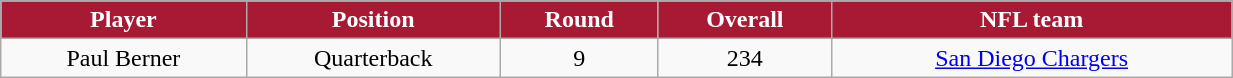<table class="wikitable" width="65%">
<tr align="center"  style="background:#A81933;color:#FFFFFF;">
<td><strong>Player</strong></td>
<td><strong>Position</strong></td>
<td><strong>Round</strong></td>
<td><strong>Overall</strong></td>
<td><strong>NFL team</strong></td>
</tr>
<tr align="center" bgcolor="">
<td>Paul Berner</td>
<td>Quarterback</td>
<td>9</td>
<td>234</td>
<td><a href='#'>San Diego Chargers</a></td>
</tr>
</table>
